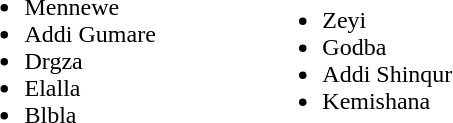<table>
<tr>
<td><br><ul><li>Mennewe</li><li>Addi Gumare</li><li>Drgza</li><li>Elalla</li><li>Blbla</li></ul></td>
<td WIDTH="63"></td>
<td><br><ul><li>Zeyi</li><li>Godba</li><li>Addi Shinqur</li><li>Kemishana</li></ul></td>
</tr>
</table>
